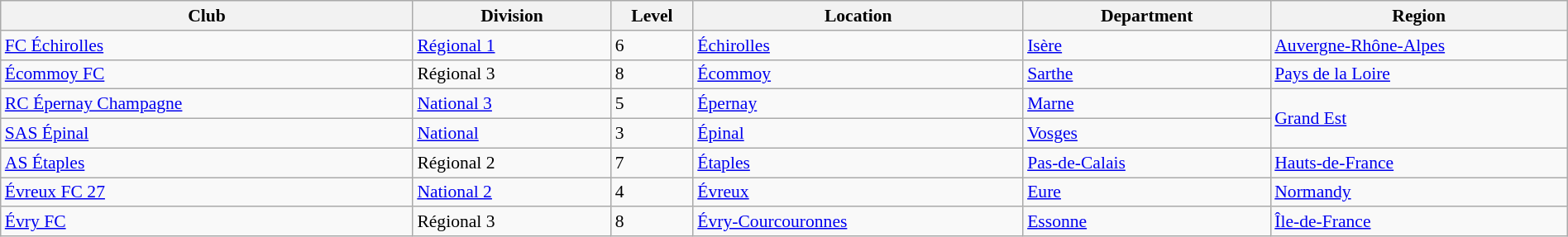<table class="wikitable sortable" width=100% style="font-size:90%">
<tr>
<th width=25%>Club</th>
<th width=12%>Division</th>
<th width=5%>Level</th>
<th width=20%>Location</th>
<th width=15%>Department</th>
<th width=18%>Region</th>
</tr>
<tr>
<td><a href='#'>FC Échirolles</a></td>
<td><a href='#'>Régional 1</a></td>
<td>6</td>
<td><a href='#'>Échirolles</a></td>
<td><a href='#'>Isère</a></td>
<td><a href='#'>Auvergne-Rhône-Alpes</a></td>
</tr>
<tr>
<td><a href='#'>Écommoy FC</a></td>
<td>Régional 3</td>
<td>8</td>
<td><a href='#'>Écommoy</a></td>
<td><a href='#'>Sarthe</a></td>
<td><a href='#'>Pays de la Loire</a></td>
</tr>
<tr>
<td><a href='#'>RC Épernay Champagne</a></td>
<td><a href='#'>National 3</a></td>
<td>5</td>
<td><a href='#'>Épernay</a></td>
<td><a href='#'>Marne</a></td>
<td rowspan="2"><a href='#'>Grand Est</a></td>
</tr>
<tr>
<td><a href='#'>SAS Épinal</a></td>
<td><a href='#'>National</a></td>
<td>3</td>
<td><a href='#'>Épinal</a></td>
<td><a href='#'>Vosges</a></td>
</tr>
<tr>
<td><a href='#'>AS Étaples</a></td>
<td>Régional 2</td>
<td>7</td>
<td><a href='#'>Étaples</a></td>
<td><a href='#'>Pas-de-Calais</a></td>
<td><a href='#'>Hauts-de-France</a></td>
</tr>
<tr>
<td><a href='#'>Évreux FC 27</a></td>
<td><a href='#'>National 2</a></td>
<td>4</td>
<td><a href='#'>Évreux</a></td>
<td><a href='#'>Eure</a></td>
<td><a href='#'>Normandy</a></td>
</tr>
<tr>
<td><a href='#'>Évry FC</a></td>
<td>Régional 3</td>
<td>8</td>
<td><a href='#'>Évry-Courcouronnes</a></td>
<td><a href='#'>Essonne</a></td>
<td><a href='#'>Île-de-France</a></td>
</tr>
</table>
